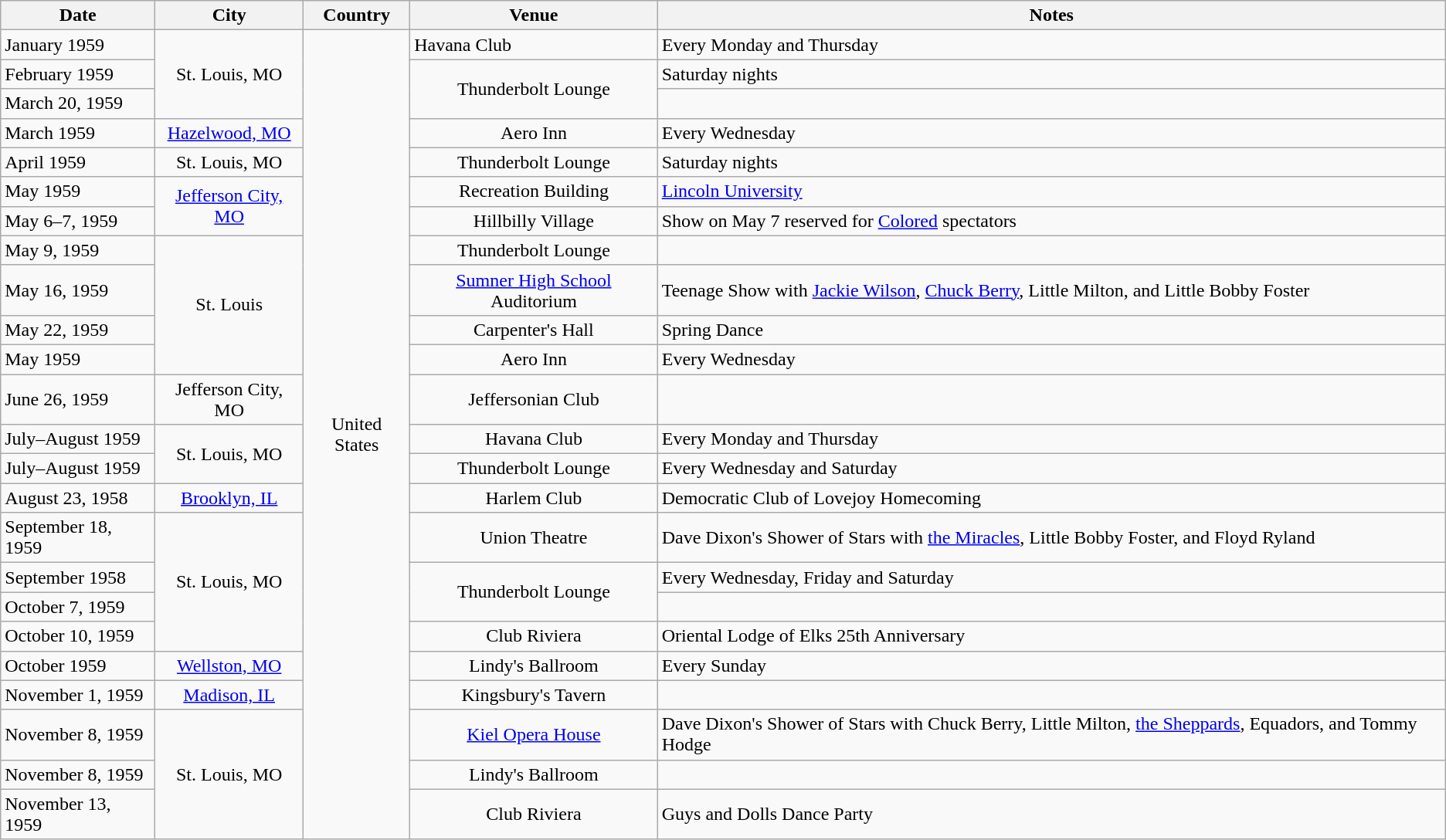<table class="wikitable">
<tr>
<th>Date</th>
<th>City</th>
<th>Country</th>
<th>Venue</th>
<th>Notes</th>
</tr>
<tr>
<td>January 1959</td>
<td align="center" rowspan="3">St. Louis, MO</td>
<td align="center" rowspan="24">United States</td>
<td>Havana Club</td>
<td>Every Monday and Thursday</td>
</tr>
<tr>
<td>February 1959</td>
<td align="center" rowspan="2">Thunderbolt Lounge</td>
<td>Saturday nights</td>
</tr>
<tr>
<td>March 20, 1959</td>
<td></td>
</tr>
<tr>
<td>March 1959</td>
<td align="center"><a href='#'>Hazelwood, MO</a></td>
<td align="center">Aero Inn</td>
<td>Every Wednesday</td>
</tr>
<tr>
<td>April 1959</td>
<td align="center">St. Louis, MO</td>
<td align="center">Thunderbolt Lounge</td>
<td>Saturday nights</td>
</tr>
<tr>
<td>May 1959</td>
<td align="center" rowspan="2"><a href='#'>Jefferson City, MO</a></td>
<td align="center">Recreation Building</td>
<td><a href='#'>Lincoln University</a></td>
</tr>
<tr>
<td>May 6–7, 1959</td>
<td align="center">Hillbilly Village</td>
<td>Show on May 7 reserved for <a href='#'>Colored</a> spectators</td>
</tr>
<tr>
<td>May 9, 1959</td>
<td align="center" rowspan="4">St. Louis</td>
<td align="center">Thunderbolt Lounge</td>
<td></td>
</tr>
<tr>
<td>May 16, 1959</td>
<td align="center"><a href='#'>Sumner High School</a> Auditorium</td>
<td>Teenage Show with <a href='#'>Jackie Wilson</a>, <a href='#'>Chuck Berry</a>, Little Milton, and Little Bobby Foster</td>
</tr>
<tr>
<td>May 22, 1959</td>
<td align="center">Carpenter's Hall</td>
<td>Spring Dance</td>
</tr>
<tr>
<td>May 1959</td>
<td align="center">Aero Inn</td>
<td>Every Wednesday</td>
</tr>
<tr>
<td>June 26, 1959</td>
<td align="center">Jefferson City, MO</td>
<td align="center">Jeffersonian Club</td>
<td></td>
</tr>
<tr>
<td>July–August 1959</td>
<td align="center" rowspan="2">St. Louis, MO</td>
<td align="center">Havana Club</td>
<td>Every Monday and Thursday</td>
</tr>
<tr>
<td>July–August 1959</td>
<td align="center">Thunderbolt Lounge</td>
<td>Every Wednesday and Saturday</td>
</tr>
<tr>
<td>August 23, 1958</td>
<td align="center"><a href='#'>Brooklyn, IL</a></td>
<td align="center">Harlem Club</td>
<td>Democratic Club of Lovejoy Homecoming</td>
</tr>
<tr>
<td>September 18, 1959</td>
<td align="center" rowspan="4">St. Louis, MO</td>
<td align="center">Union Theatre</td>
<td>Dave Dixon's Shower of Stars with <a href='#'>the Miracles</a>, Little Bobby Foster, and Floyd Ryland</td>
</tr>
<tr>
<td>September 1958</td>
<td align="center" rowspan="2">Thunderbolt Lounge</td>
<td>Every Wednesday, Friday and Saturday</td>
</tr>
<tr>
<td>October 7, 1959</td>
<td></td>
</tr>
<tr>
<td>October 10, 1959</td>
<td align="center">Club Riviera</td>
<td>Oriental Lodge of Elks 25th Anniversary</td>
</tr>
<tr>
<td>October 1959</td>
<td align="center"><a href='#'>Wellston, MO</a></td>
<td align="center">Lindy's Ballroom</td>
<td>Every Sunday</td>
</tr>
<tr>
<td>November 1, 1959</td>
<td align="center"><a href='#'>Madison, IL</a></td>
<td align="center">Kingsbury's Tavern</td>
<td></td>
</tr>
<tr>
<td>November 8, 1959</td>
<td align="center" rowspan="3">St. Louis, MO</td>
<td align="center"><a href='#'>Kiel Opera House</a></td>
<td>Dave Dixon's Shower of Stars with Chuck Berry, Little Milton, <a href='#'>the Sheppards</a>, Equadors, and Tommy Hodge</td>
</tr>
<tr>
<td>November 8, 1959</td>
<td align="center">Lindy's Ballroom</td>
<td></td>
</tr>
<tr>
<td>November 13, 1959</td>
<td align="center">Club Riviera</td>
<td>Guys and Dolls Dance Party</td>
</tr>
</table>
